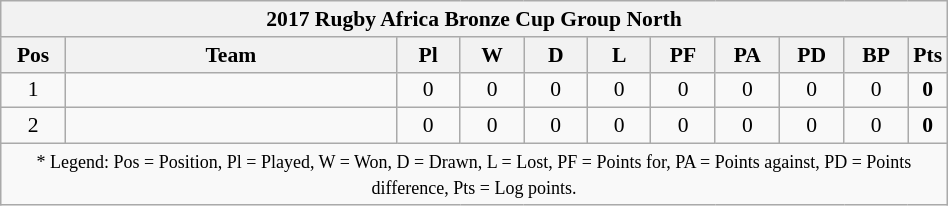<table class="wikitable" style="text-align:center; font-size:90%; width:50%;">
<tr>
<th colspan="100%" cellpadding="0" cellspacing="0"><strong>2017 Rugby Africa Bronze Cup Group North</strong></th>
</tr>
<tr>
<th style="width:7%;">Pos</th>
<th style="width:37%;">Team</th>
<th style="width:7%;">Pl</th>
<th style="width:7%;">W</th>
<th style="width:7%;">D</th>
<th style="width:7%;">L</th>
<th style="width:7%;">PF</th>
<th style="width:7%;">PA</th>
<th style="width:7%;">PD</th>
<th style="width:7%;">BP</th>
<th style="width:7%;">Pts<br></th>
</tr>
<tr>
<td>1</td>
<td align=left></td>
<td>0</td>
<td>0</td>
<td>0</td>
<td>0</td>
<td>0</td>
<td>0</td>
<td>0</td>
<td>0</td>
<td><strong>0</strong></td>
</tr>
<tr>
<td>2</td>
<td align=left> <em></em></td>
<td>0</td>
<td>0</td>
<td>0</td>
<td>0</td>
<td>0</td>
<td>0</td>
<td>0</td>
<td>0</td>
<td><strong>0</strong></td>
</tr>
<tr>
<td colspan="100%" style="border:0px"><small>* Legend: Pos = Position, Pl = Played, W = Won, D = Drawn, L = Lost, PF = Points for, PA = Points against, PD = Points difference, Pts = Log points.</small></td>
</tr>
</table>
